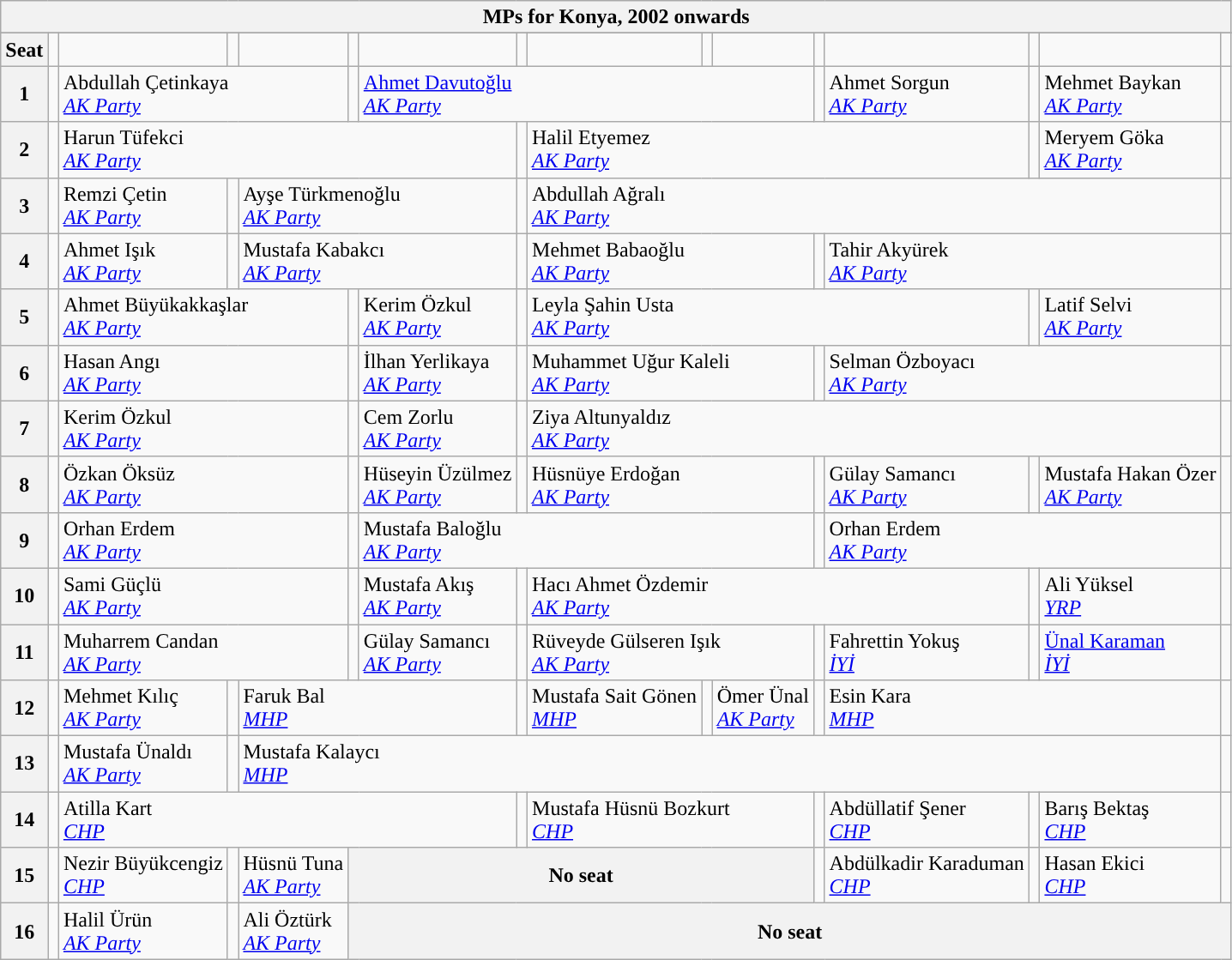<table class="wikitable">
<tr>
<th colspan = 16>MPs for Konya, 2002 onwards</th>
</tr>
<tr>
</tr>
<tr>
<th rowspan = 2>Seat</th>
<td rowspan="2" style="width:1px;"></td>
<td rowspan = 2></td>
<td rowspan="2" style="width:1px;"></td>
<td rowspan = 2></td>
<td rowspan="2" style="width:1px;"></td>
<td rowspan = 2></td>
<td rowspan="2" style="width:1px;"></td>
<td rowspan = 2></td>
<td rowspan="2" style="width:1px;"></td>
<td rowspan = 2></td>
<td rowspan="2" style="width:1px;"></td>
<td rowspan = 2></td>
<td rowspan="2" style="width:1px;"></td>
<td rowspan = 2></td>
</tr>
<tr>
<td></td>
</tr>
<tr>
<th>1</th>
<td width=1px style="background-color: "></td>
<td colspan = 3>Abdullah Çetinkaya<br><em><a href='#'>AK Party</a></em></td>
<td width=1px style="background-color: "></td>
<td colspan = 5><a href='#'>Ahmet Davutoğlu</a><br><em><a href='#'>AK Party</a></em></td>
<td width=1px style="background-color: "></td>
<td colspan = 1>Ahmet Sorgun<br><em><a href='#'>AK Party</a></em></td>
<td width=1px style="background-color: "></td>
<td colspan = 1>Mehmet Baykan<br><em><a href='#'>AK Party</a></em></td>
<td width=1px style="background-color: "></td>
</tr>
<tr>
<th>2</th>
<td width=1px style="background-color: "></td>
<td colspan = 5>Harun Tüfekci<br><em><a href='#'>AK Party</a></em></td>
<td width=1px style="background-color: "></td>
<td colspan = 5>Halil Etyemez<br><em><a href='#'>AK Party</a></em></td>
<td width=1px style="background-color: "></td>
<td colspan = 1>Meryem Göka<br><em><a href='#'>AK Party</a></em></td>
<td width=1px style="background-color: "></td>
</tr>
<tr>
<th>3</th>
<td width=1px style="background-color: "></td>
<td colspan = 1>Remzi Çetin<br><em><a href='#'>AK Party</a></em></td>
<td width=1px style="background-color: "></td>
<td colspan = 3>Ayşe Türkmenoğlu<br><em><a href='#'>AK Party</a></em></td>
<td width=1px style="background-color: "></td>
<td colspan = 7>Abdullah Ağralı<br><em><a href='#'>AK Party</a></em></td>
<td width=1px style="background-color: "></td>
</tr>
<tr>
<th>4</th>
<td width=1px style="background-color: "></td>
<td colspan = 1>Ahmet Işık<br><em><a href='#'>AK Party</a></em></td>
<td width=1px style="background-color: "></td>
<td colspan = 3>Mustafa Kabakcı<br><em><a href='#'>AK Party</a></em></td>
<td width=1px style="background-color: "></td>
<td colspan = 3>Mehmet Babaoğlu<br><em><a href='#'>AK Party</a></em></td>
<td width=1px style="background-color: "></td>
<td colspan = 3>Tahir Akyürek<br><em><a href='#'>AK Party</a></em></td>
<td width=1px style="background-color: "></td>
</tr>
<tr>
<th>5</th>
<td width=1px style="background-color: "></td>
<td colspan = 3>Ahmet Büyükakkaşlar<br><em><a href='#'>AK Party</a></em></td>
<td width=1px style="background-color: "></td>
<td colspan = 1>Kerim Özkul<br><em><a href='#'>AK Party</a></em></td>
<td width=1px style="background-color: "></td>
<td colspan = 5>Leyla Şahin Usta<br><em><a href='#'>AK Party</a></em></td>
<td width=1px style="background-color: "></td>
<td colspan = 1>Latif Selvi<br><em><a href='#'>AK Party</a></em></td>
<td width=1px style="background-color: "></td>
</tr>
<tr>
<th>6</th>
<td width=1px style="background-color: "></td>
<td colspan = 3>Hasan Angı<br><em><a href='#'>AK Party</a></em></td>
<td width=1px style="background-color: "></td>
<td colspan = 1>İlhan Yerlikaya<br><em><a href='#'>AK Party</a></em></td>
<td width=1px style="background-color: "></td>
<td colspan = 3>Muhammet Uğur Kaleli<br><em><a href='#'>AK Party</a></em></td>
<td width=1px style="background-color: "></td>
<td colspan = 3>Selman Özboyacı<br><em><a href='#'>AK Party</a></em></td>
<td width=1px style="background-color: "></td>
</tr>
<tr>
<th>7</th>
<td width=1px style="background-color: "></td>
<td colspan = 3>Kerim Özkul<br><em><a href='#'>AK Party</a></em></td>
<td width=1px style="background-color: "></td>
<td colspan = 1>Cem Zorlu<br><em><a href='#'>AK Party</a></em></td>
<td width=1px style="background-color: "></td>
<td colspan = 7>Ziya Altunyaldız<br><em><a href='#'>AK Party</a></em></td>
<td width=1px style="background-color: "></td>
</tr>
<tr>
<th>8</th>
<td width=1px style="background-color: "></td>
<td colspan = 3>Özkan Öksüz<br><em><a href='#'>AK Party</a></em></td>
<td width=1px style="background-color: "></td>
<td colspan = 1>Hüseyin Üzülmez<br><em><a href='#'>AK Party</a></em></td>
<td width=1px style="background-color: "></td>
<td colspan = 3>Hüsnüye Erdoğan<br><em><a href='#'>AK Party</a></em></td>
<td width=1px style="background-color: "></td>
<td colspan = 1>Gülay Samancı<br><em><a href='#'>AK Party</a></em></td>
<td width=1px style="background-color: "></td>
<td colspan = 1>Mustafa Hakan Özer<br><em><a href='#'>AK Party</a></em></td>
<td width=1px style="background-color: "></td>
</tr>
<tr>
<th>9</th>
<td width=1px style="background-color: "></td>
<td colspan = 3>Orhan Erdem<br><em><a href='#'>AK Party</a></em></td>
<td width=1px style="background-color: "></td>
<td colspan = 5>Mustafa Baloğlu<br><em><a href='#'>AK Party</a></em></td>
<td width=1px style="background-color: "></td>
<td colspan = 3>Orhan Erdem<br><em><a href='#'>AK Party</a></em></td>
<td width=1px style="background-color: "></td>
</tr>
<tr>
<th>10</th>
<td width=1px style="background-color: "></td>
<td colspan = 3>Sami Güçlü<br><em><a href='#'>AK Party</a></em></td>
<td width=1px style="background-color: "></td>
<td colspan = 1>Mustafa Akış<br><em><a href='#'>AK Party</a></em></td>
<td width=1px style="background-color: "></td>
<td colspan = 5>Hacı Ahmet Özdemir<br><em><a href='#'>AK Party</a></em></td>
<td width=1px style="background-color: "></td>
<td colspan = 1>Ali Yüksel<br><em><a href='#'>YRP</a></em></td>
<td width=1px style="background-color: "></td>
</tr>
<tr>
<th>11</th>
<td width=1px style="background-color: "></td>
<td colspan = 3>Muharrem Candan<br><em><a href='#'>AK Party</a></em></td>
<td width=1px style="background-color: "></td>
<td colspan = 1>Gülay Samancı<br><em><a href='#'>AK Party</a></em></td>
<td width=1px style="background-color: "></td>
<td colspan = 3>Rüveyde Gülseren Işık<br><em><a href='#'>AK Party</a></em></td>
<td width=1px style="background-color: "></td>
<td colspan = 1>Fahrettin Yokuş<br><em><a href='#'>İYİ</a></em></td>
<td width=1px style="background-color: "></td>
<td colspan = 1><a href='#'>Ünal Karaman</a><br><em><a href='#'>İYİ</a></em></td>
<td width=1px style="background-color: "></td>
</tr>
<tr>
<th>12</th>
<td width=1px style="background-color: "></td>
<td colspan = 1>Mehmet Kılıç<br><em><a href='#'>AK Party</a></em></td>
<td width=1px style="background-color: "></td>
<td colspan = 3>Faruk Bal<br><em><a href='#'>MHP</a></em></td>
<td width=1px style="background-color: "></td>
<td colspan = 1>Mustafa Sait Gönen<br><em><a href='#'>MHP</a></em></td>
<td width=1px style="background-color: "></td>
<td colspan = 1>Ömer Ünal<br><em><a href='#'>AK Party</a></em></td>
<td width=1px style="background-color: "></td>
<td colspan = 3>Esin Kara<br><em><a href='#'>MHP</a></em></td>
<td width=1px style="background-color: "></td>
</tr>
<tr>
<th>13</th>
<td width=1px style="background-color: "></td>
<td colspan = 1>Mustafa Ünaldı<br><em><a href='#'>AK Party</a></em></td>
<td width=1px style="background-color: "></td>
<td colspan = 11>Mustafa Kalaycı<br><em><a href='#'>MHP</a></em></td>
<td width=1px style="background-color: "></td>
</tr>
<tr>
<th>14</th>
<td width=1px style="background-color: "></td>
<td colspan = 5>Atilla Kart<br><em><a href='#'>CHP</a></em></td>
<td width=1px style="background-color: "></td>
<td colspan = 3>Mustafa Hüsnü Bozkurt<br><em><a href='#'>CHP</a></em></td>
<td width=1px style="background-color: "></td>
<td colspan = 1>Abdüllatif Şener<br><em><a href='#'>CHP</a></em></td>
<td width=1px style="background-color: "></td>
<td colspan = 1>Barış Bektaş<br><em><a href='#'>CHP</a></em></td>
<td width=1px style="background-color: "></td>
</tr>
<tr>
<th>15</th>
<td width=1px style="background-color: "></td>
<td colspan = 1>Nezir Büyükcengiz<br><em><a href='#'>CHP</a></em></td>
<td width=1px style="background-color: "></td>
<td colspan = 1>Hüsnü Tuna<br><em><a href='#'>AK Party</a></em></td>
<th colspan = 6>No seat</th>
<td width=1px style="background-color: "></td>
<td colspan = 1>Abdülkadir Karaduman<br><em><a href='#'>CHP</a></em></td>
<td width=1px style="background-color: "></td>
<td colspan = 1>Hasan Ekici<br><em><a href='#'>CHP</a></em></td>
<td width=1px style="background-color: "></td>
</tr>
<tr>
<th>16</th>
<td width=1px style="background-color: "></td>
<td colspan = 1>Halil Ürün<br><em><a href='#'>AK Party</a></em></td>
<td width=1px style="background-color: "></td>
<td colspan = 1>Ali Öztürk<br><em><a href='#'>AK Party</a></em></td>
<th colspan = 11>No seat</th>
</tr>
</table>
